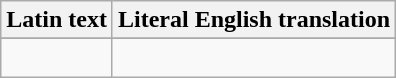<table class=wikitable>
<tr>
<th>Latin text</th>
<th>Literal English translation</th>
</tr>
<tr>
</tr>
<tr>
<td valign=top><br></td>
<td valign=top><br></td>
</tr>
</table>
